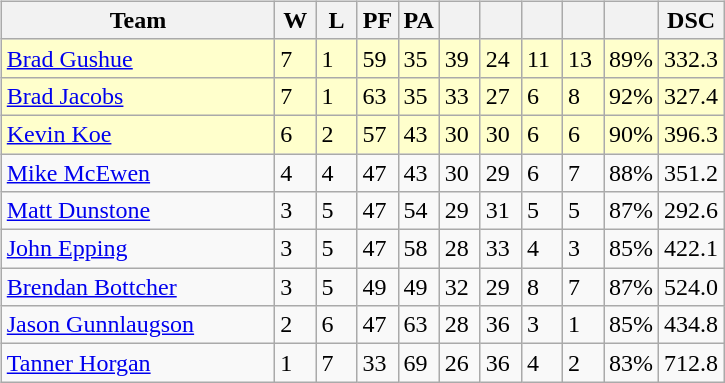<table>
<tr>
<td valign=top width=10%><br><table class=wikitable>
<tr>
<th width=175>Team</th>
<th width=20>W</th>
<th width=20>L</th>
<th width=20>PF</th>
<th width=20>PA</th>
<th width=20></th>
<th width=20></th>
<th width=20></th>
<th width=20></th>
<th width=20></th>
<th width=20>DSC</th>
</tr>
<tr bgcolor=#ffffcc>
<td> <a href='#'>Brad Gushue</a></td>
<td>7</td>
<td>1</td>
<td>59</td>
<td>35</td>
<td>39</td>
<td>24</td>
<td>11</td>
<td>13</td>
<td>89%</td>
<td>332.3</td>
</tr>
<tr bgcolor=#ffffcc>
<td> <a href='#'>Brad Jacobs</a></td>
<td>7</td>
<td>1</td>
<td>63</td>
<td>35</td>
<td>33</td>
<td>27</td>
<td>6</td>
<td>8</td>
<td>92%</td>
<td>327.4</td>
</tr>
<tr bgcolor=#ffffcc>
<td> <a href='#'>Kevin Koe</a></td>
<td>6</td>
<td>2</td>
<td>57</td>
<td>43</td>
<td>30</td>
<td>30</td>
<td>6</td>
<td>6</td>
<td>90%</td>
<td>396.3</td>
</tr>
<tr>
<td> <a href='#'>Mike McEwen</a></td>
<td>4</td>
<td>4</td>
<td>47</td>
<td>43</td>
<td>30</td>
<td>29</td>
<td>6</td>
<td>7</td>
<td>88%</td>
<td>351.2</td>
</tr>
<tr>
<td> <a href='#'>Matt Dunstone</a></td>
<td>3</td>
<td>5</td>
<td>47</td>
<td>54</td>
<td>29</td>
<td>31</td>
<td>5</td>
<td>5</td>
<td>87%</td>
<td>292.6</td>
</tr>
<tr>
<td> <a href='#'>John Epping</a></td>
<td>3</td>
<td>5</td>
<td>47</td>
<td>58</td>
<td>28</td>
<td>33</td>
<td>4</td>
<td>3</td>
<td>85%</td>
<td>422.1</td>
</tr>
<tr>
<td> <a href='#'>Brendan Bottcher</a></td>
<td>3</td>
<td>5</td>
<td>49</td>
<td>49</td>
<td>32</td>
<td>29</td>
<td>8</td>
<td>7</td>
<td>87%</td>
<td>524.0</td>
</tr>
<tr>
<td> <a href='#'>Jason Gunnlaugson</a></td>
<td>2</td>
<td>6</td>
<td>47</td>
<td>63</td>
<td>28</td>
<td>36</td>
<td>3</td>
<td>1</td>
<td>85%</td>
<td>434.8</td>
</tr>
<tr>
<td> <a href='#'>Tanner Horgan</a></td>
<td>1</td>
<td>7</td>
<td>33</td>
<td>69</td>
<td>26</td>
<td>36</td>
<td>4</td>
<td>2</td>
<td>83%</td>
<td>712.8</td>
</tr>
</table>
</td>
</tr>
</table>
